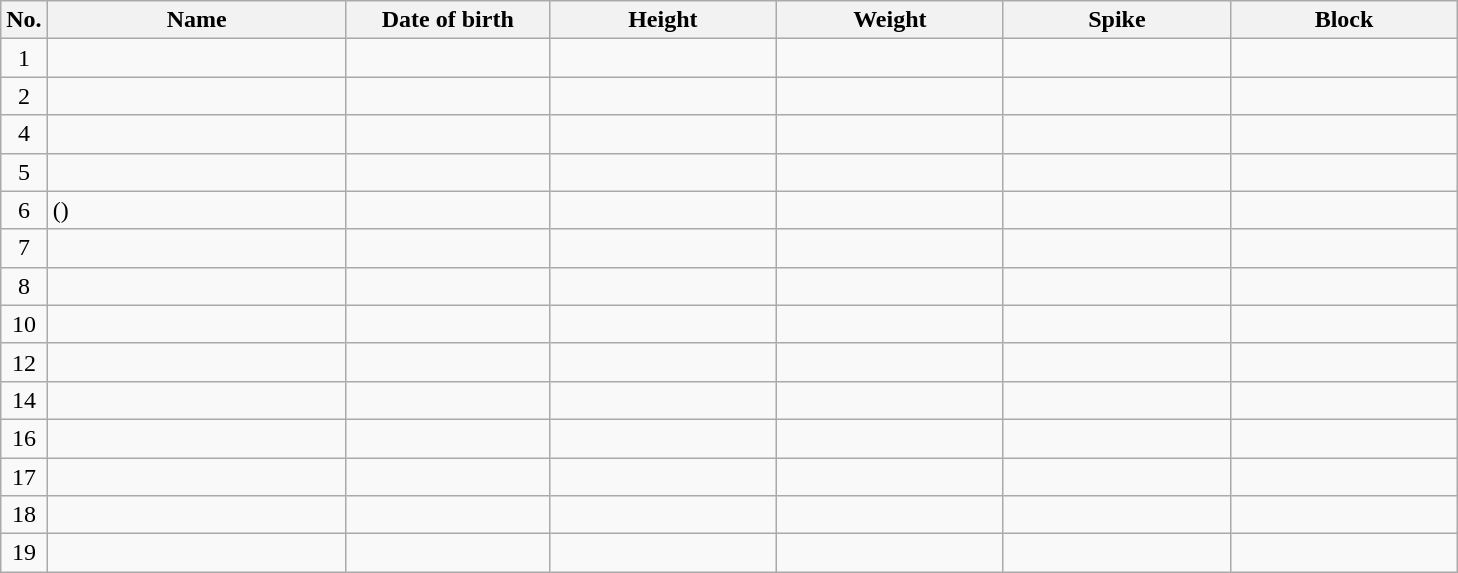<table class="wikitable sortable" style="font-size:100%; text-align:center;">
<tr>
<th>No.</th>
<th style="width:12em">Name</th>
<th style="width:8em">Date of birth</th>
<th style="width:9em">Height</th>
<th style="width:9em">Weight</th>
<th style="width:9em">Spike</th>
<th style="width:9em">Block</th>
</tr>
<tr>
<td>1</td>
<td align=left> </td>
<td align=right></td>
<td></td>
<td></td>
<td></td>
<td></td>
</tr>
<tr>
<td>2</td>
<td align=left> </td>
<td align=right></td>
<td></td>
<td></td>
<td></td>
<td></td>
</tr>
<tr>
<td>4</td>
<td align=left> </td>
<td align=right></td>
<td></td>
<td></td>
<td></td>
<td></td>
</tr>
<tr>
<td>5</td>
<td align=left> </td>
<td align=right></td>
<td></td>
<td></td>
<td></td>
<td></td>
</tr>
<tr>
<td>6</td>
<td align=left>  ()</td>
<td align=right></td>
<td></td>
<td></td>
<td></td>
<td></td>
</tr>
<tr>
<td>7</td>
<td align=left> </td>
<td align=right></td>
<td></td>
<td></td>
<td></td>
<td></td>
</tr>
<tr>
<td>8</td>
<td align=left> </td>
<td align=right></td>
<td></td>
<td></td>
<td></td>
<td></td>
</tr>
<tr>
<td>10</td>
<td align=left> </td>
<td align=right></td>
<td></td>
<td></td>
<td></td>
<td></td>
</tr>
<tr>
<td>12</td>
<td align=left> </td>
<td align=right></td>
<td></td>
<td></td>
<td></td>
<td></td>
</tr>
<tr>
<td>14</td>
<td align=left> </td>
<td align=right></td>
<td></td>
<td></td>
<td></td>
<td></td>
</tr>
<tr>
<td>16</td>
<td align=left> </td>
<td align=right></td>
<td></td>
<td></td>
<td></td>
<td></td>
</tr>
<tr>
<td>17</td>
<td align=left> </td>
<td align=right></td>
<td></td>
<td></td>
<td></td>
<td></td>
</tr>
<tr>
<td>18</td>
<td align=left> </td>
<td align=right></td>
<td></td>
<td></td>
<td></td>
<td></td>
</tr>
<tr>
<td>19</td>
<td align=left> </td>
<td align=right></td>
<td></td>
<td></td>
<td></td>
<td></td>
</tr>
</table>
